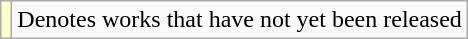<table class="wikitable">
<tr>
<td style="background:#ffc;"></td>
<td>Denotes works that have not yet been released</td>
</tr>
</table>
